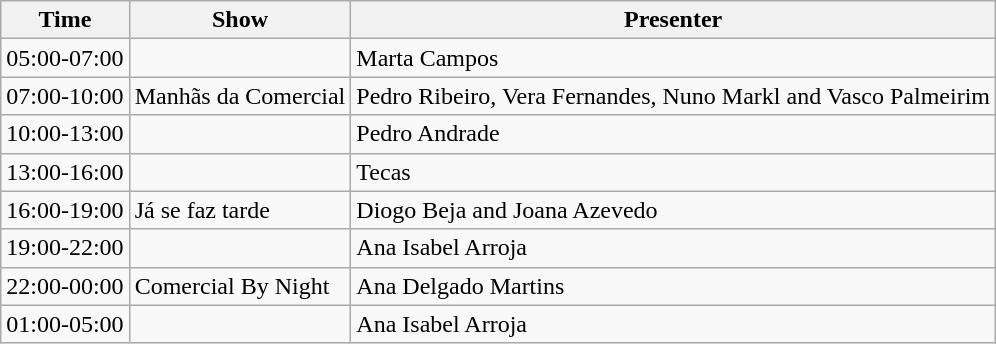<table class="wikitable" border="1">
<tr>
<th>Time</th>
<th>Show</th>
<th>Presenter</th>
</tr>
<tr>
<td>05:00-07:00</td>
<td></td>
<td>Marta Campos</td>
</tr>
<tr>
<td>07:00-10:00</td>
<td>Manhãs da Comercial</td>
<td>Pedro Ribeiro, Vera Fernandes, Nuno Markl and Vasco Palmeirim</td>
</tr>
<tr>
<td>10:00-13:00</td>
<td></td>
<td>Pedro Andrade</td>
</tr>
<tr>
<td>13:00-16:00</td>
<td></td>
<td>Tecas</td>
</tr>
<tr>
<td>16:00-19:00</td>
<td>Já se faz tarde</td>
<td>Diogo Beja and Joana Azevedo</td>
</tr>
<tr>
<td>19:00-22:00</td>
<td></td>
<td>Ana Isabel Arroja</td>
</tr>
<tr>
<td>22:00-00:00</td>
<td>Comercial By Night</td>
<td>Ana Delgado Martins</td>
</tr>
<tr>
<td>01:00-05:00</td>
<td></td>
<td>Ana Isabel Arroja</td>
</tr>
</table>
